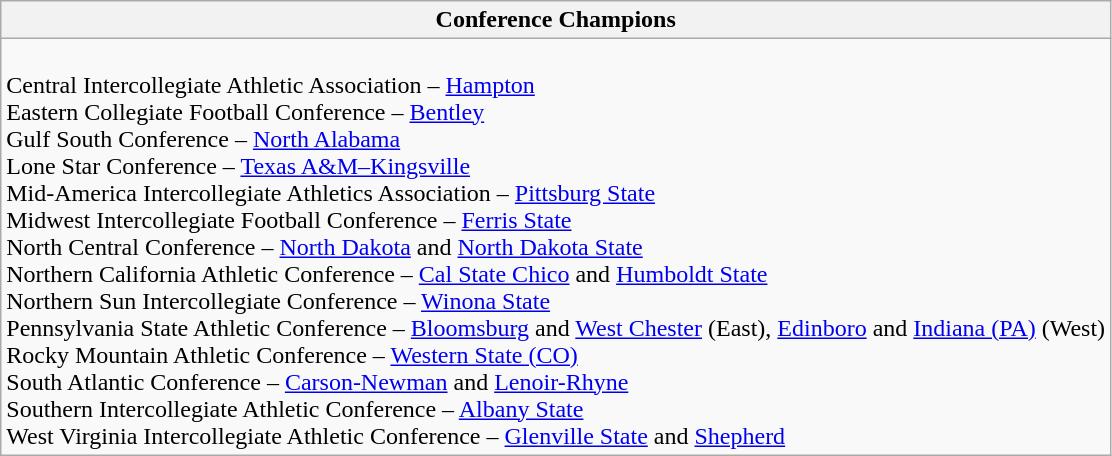<table class="wikitable">
<tr>
<th>Conference Champions</th>
</tr>
<tr>
<td><br>Central Intercollegiate Athletic Association – <a href='#'>Hampton</a><br>
Eastern Collegiate Football Conference – <a href='#'>Bentley</a><br>
Gulf South Conference – <a href='#'>North Alabama</a><br>
Lone Star Conference – <a href='#'>Texas A&M–Kingsville</a><br>
Mid-America Intercollegiate Athletics Association – <a href='#'>Pittsburg State</a><br>
Midwest Intercollegiate Football Conference – <a href='#'>Ferris State</a><br>
North Central Conference – <a href='#'>North Dakota</a> and <a href='#'>North Dakota State</a><br>
Northern California Athletic Conference – <a href='#'>Cal State Chico</a> and <a href='#'>Humboldt State</a><br>
Northern Sun Intercollegiate Conference – <a href='#'>Winona State</a><br>
Pennsylvania State Athletic Conference – <a href='#'>Bloomsburg</a> and <a href='#'>West Chester</a> (East), <a href='#'>Edinboro</a> and <a href='#'>Indiana (PA)</a> (West)<br>
Rocky Mountain Athletic Conference – <a href='#'>Western State (CO)</a><br>
South Atlantic Conference – <a href='#'>Carson-Newman</a> and <a href='#'>Lenoir-Rhyne</a><br>
Southern Intercollegiate Athletic Conference – <a href='#'>Albany State</a><br>
West Virginia Intercollegiate Athletic Conference – <a href='#'>Glenville State</a> and <a href='#'>Shepherd</a></td>
</tr>
</table>
